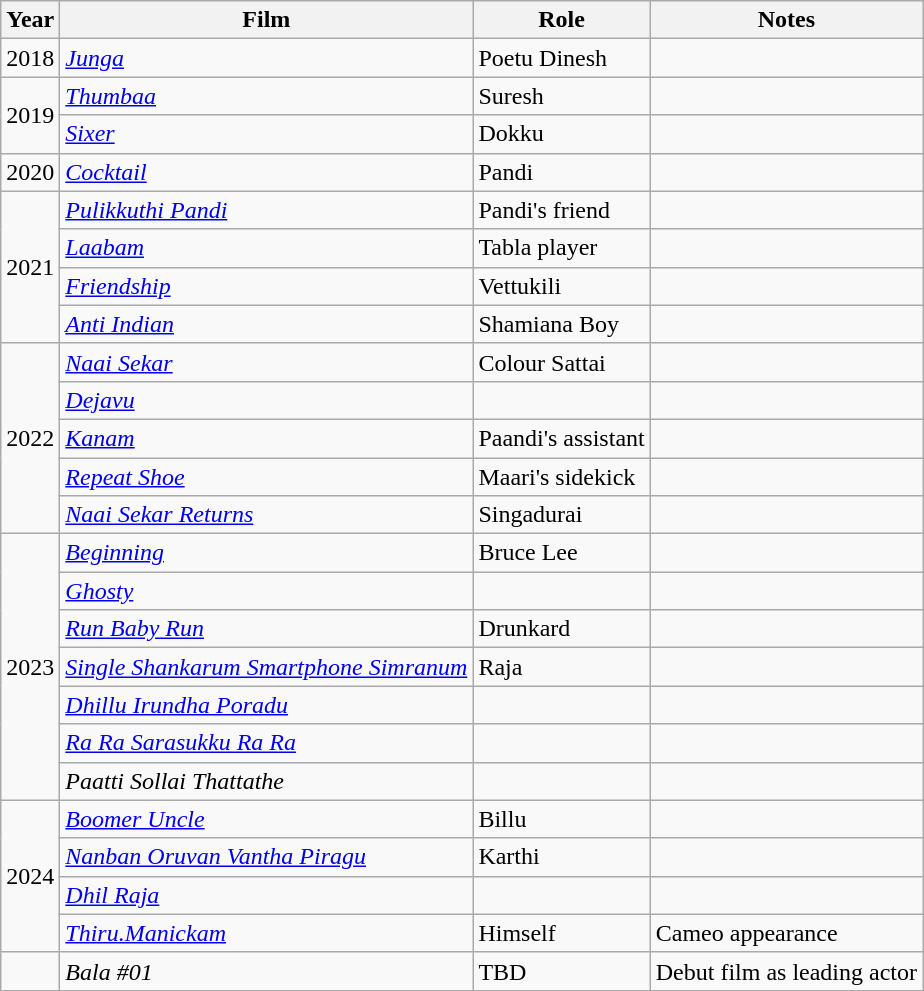<table class="wikitable sortable">
<tr>
<th>Year</th>
<th>Film</th>
<th>Role</th>
<th>Notes</th>
</tr>
<tr>
<td>2018</td>
<td><em><a href='#'>Junga</a></em></td>
<td>Poetu Dinesh</td>
<td></td>
</tr>
<tr>
<td rowspan="2">2019</td>
<td><em><a href='#'>Thumbaa</a></em></td>
<td>Suresh</td>
<td></td>
</tr>
<tr>
<td><em><a href='#'>Sixer</a></em></td>
<td>Dokku</td>
<td></td>
</tr>
<tr>
<td>2020</td>
<td><em><a href='#'>Cocktail</a></em></td>
<td>Pandi</td>
<td></td>
</tr>
<tr>
<td rowspan="4">2021</td>
<td><em><a href='#'>Pulikkuthi Pandi</a></em></td>
<td>Pandi's friend</td>
<td></td>
</tr>
<tr>
<td><em><a href='#'>Laabam</a></em></td>
<td>Tabla player</td>
<td></td>
</tr>
<tr>
<td><em><a href='#'>Friendship</a></em></td>
<td>Vettukili</td>
<td></td>
</tr>
<tr>
<td><em><a href='#'>Anti Indian</a></em></td>
<td>Shamiana Boy</td>
<td></td>
</tr>
<tr>
<td rowspan="5">2022</td>
<td><em><a href='#'>Naai Sekar</a></em></td>
<td>Colour Sattai</td>
<td></td>
</tr>
<tr>
<td><em><a href='#'>Dejavu</a></em></td>
<td></td>
<td></td>
</tr>
<tr>
<td><em><a href='#'>Kanam</a></em></td>
<td>Paandi's assistant</td>
<td></td>
</tr>
<tr>
<td><em><a href='#'>Repeat Shoe</a></em></td>
<td>Maari's sidekick</td>
<td></td>
</tr>
<tr>
<td><em><a href='#'>Naai Sekar Returns</a></em></td>
<td>Singadurai</td>
<td></td>
</tr>
<tr>
<td rowspan="7">2023</td>
<td><em><a href='#'>Beginning</a></em></td>
<td>Bruce Lee</td>
<td></td>
</tr>
<tr>
<td><em><a href='#'>Ghosty</a></em></td>
<td></td>
<td></td>
</tr>
<tr>
<td><em><a href='#'>Run Baby Run</a></em></td>
<td>Drunkard</td>
<td></td>
</tr>
<tr>
<td><em><a href='#'>Single Shankarum Smartphone Simranum</a></em></td>
<td>Raja</td>
<td></td>
</tr>
<tr>
<td><em><a href='#'>Dhillu Irundha Poradu</a></em></td>
<td></td>
<td></td>
</tr>
<tr>
<td><em><a href='#'>Ra Ra Sarasukku Ra Ra</a></em></td>
<td></td>
<td></td>
</tr>
<tr>
<td><em>Paatti Sollai Thattathe</em></td>
<td></td>
<td></td>
</tr>
<tr>
<td rowspan="4">2024</td>
<td><em><a href='#'>Boomer Uncle</a></em></td>
<td>Billu</td>
<td></td>
</tr>
<tr>
<td><em><a href='#'>Nanban Oruvan Vantha Piragu</a></em></td>
<td>Karthi</td>
<td></td>
</tr>
<tr>
<td><em><a href='#'>Dhil Raja</a></em></td>
<td></td>
<td></td>
</tr>
<tr>
<td><em><a href='#'>Thiru.Manickam</a></em></td>
<td>Himself</td>
<td>Cameo appearance</td>
</tr>
<tr>
<td></td>
<td><em>Bala #01</em></td>
<td>TBD</td>
<td> Debut film as leading actor</td>
</tr>
</table>
